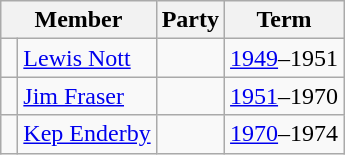<table class="wikitable">
<tr>
<th colspan="2">Member</th>
<th>Party</th>
<th>Term</th>
</tr>
<tr>
<td> </td>
<td><a href='#'>Lewis Nott</a></td>
<td></td>
<td><a href='#'>1949</a>–1951</td>
</tr>
<tr>
<td> </td>
<td><a href='#'>Jim Fraser</a></td>
<td></td>
<td><a href='#'>1951</a>–1970</td>
</tr>
<tr>
<td> </td>
<td><a href='#'>Kep Enderby</a></td>
<td></td>
<td><a href='#'>1970</a>–1974</td>
</tr>
</table>
